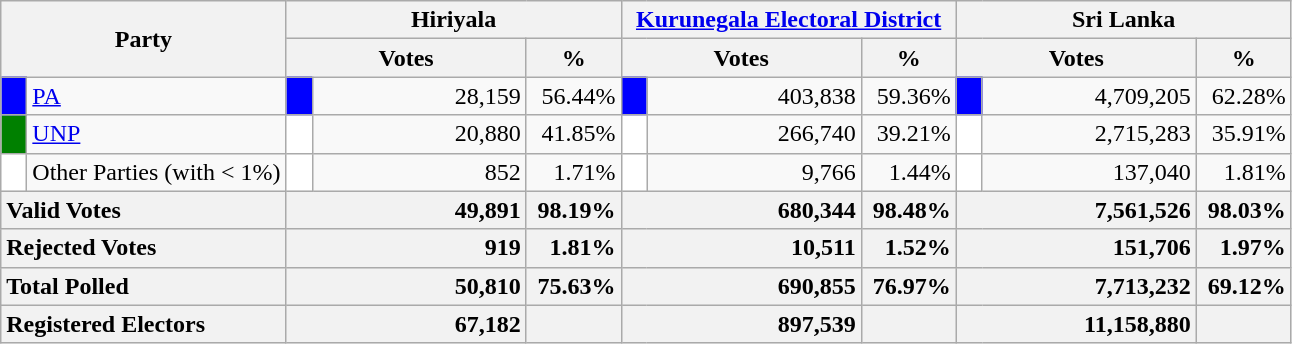<table class="wikitable">
<tr>
<th colspan="2" width="144px"rowspan="2">Party</th>
<th colspan="3" width="216px">Hiriyala</th>
<th colspan="3" width="216px"><a href='#'>Kurunegala Electoral District</a></th>
<th colspan="3" width="216px">Sri Lanka</th>
</tr>
<tr>
<th colspan="2" width="144px">Votes</th>
<th>%</th>
<th colspan="2" width="144px">Votes</th>
<th>%</th>
<th colspan="2" width="144px">Votes</th>
<th>%</th>
</tr>
<tr>
<td style="background-color:blue;" width="10px"></td>
<td style="text-align:left;"><a href='#'>PA</a></td>
<td style="background-color:blue;" width="10px"></td>
<td style="text-align:right;">28,159</td>
<td style="text-align:right;">56.44%</td>
<td style="background-color:blue;" width="10px"></td>
<td style="text-align:right;">403,838</td>
<td style="text-align:right;">59.36%</td>
<td style="background-color:blue;" width="10px"></td>
<td style="text-align:right;">4,709,205</td>
<td style="text-align:right;">62.28%</td>
</tr>
<tr>
<td style="background-color:green;" width="10px"></td>
<td style="text-align:left;"><a href='#'>UNP</a></td>
<td style="background-color:white;" width="10px"></td>
<td style="text-align:right;">20,880</td>
<td style="text-align:right;">41.85%</td>
<td style="background-color:white;" width="10px"></td>
<td style="text-align:right;">266,740</td>
<td style="text-align:right;">39.21%</td>
<td style="background-color:white;" width="10px"></td>
<td style="text-align:right;">2,715,283</td>
<td style="text-align:right;">35.91%</td>
</tr>
<tr>
<td style="background-color:white;" width="10px"></td>
<td style="text-align:left;">Other Parties (with < 1%)</td>
<td style="background-color:white;" width="10px"></td>
<td style="text-align:right;">852</td>
<td style="text-align:right;">1.71%</td>
<td style="background-color:white;" width="10px"></td>
<td style="text-align:right;">9,766</td>
<td style="text-align:right;">1.44%</td>
<td style="background-color:white;" width="10px"></td>
<td style="text-align:right;">137,040</td>
<td style="text-align:right;">1.81%</td>
</tr>
<tr>
<th colspan="2" width="144px"style="text-align:left;">Valid Votes</th>
<th style="text-align:right;"colspan="2" width="144px">49,891</th>
<th style="text-align:right;">98.19%</th>
<th style="text-align:right;"colspan="2" width="144px">680,344</th>
<th style="text-align:right;">98.48%</th>
<th style="text-align:right;"colspan="2" width="144px">7,561,526</th>
<th style="text-align:right;">98.03%</th>
</tr>
<tr>
<th colspan="2" width="144px"style="text-align:left;">Rejected Votes</th>
<th style="text-align:right;"colspan="2" width="144px">919</th>
<th style="text-align:right;">1.81%</th>
<th style="text-align:right;"colspan="2" width="144px">10,511</th>
<th style="text-align:right;">1.52%</th>
<th style="text-align:right;"colspan="2" width="144px">151,706</th>
<th style="text-align:right;">1.97%</th>
</tr>
<tr>
<th colspan="2" width="144px"style="text-align:left;">Total Polled</th>
<th style="text-align:right;"colspan="2" width="144px">50,810</th>
<th style="text-align:right;">75.63%</th>
<th style="text-align:right;"colspan="2" width="144px">690,855</th>
<th style="text-align:right;">76.97%</th>
<th style="text-align:right;"colspan="2" width="144px">7,713,232</th>
<th style="text-align:right;">69.12%</th>
</tr>
<tr>
<th colspan="2" width="144px"style="text-align:left;">Registered Electors</th>
<th style="text-align:right;"colspan="2" width="144px">67,182</th>
<th></th>
<th style="text-align:right;"colspan="2" width="144px">897,539</th>
<th></th>
<th style="text-align:right;"colspan="2" width="144px">11,158,880</th>
<th></th>
</tr>
</table>
